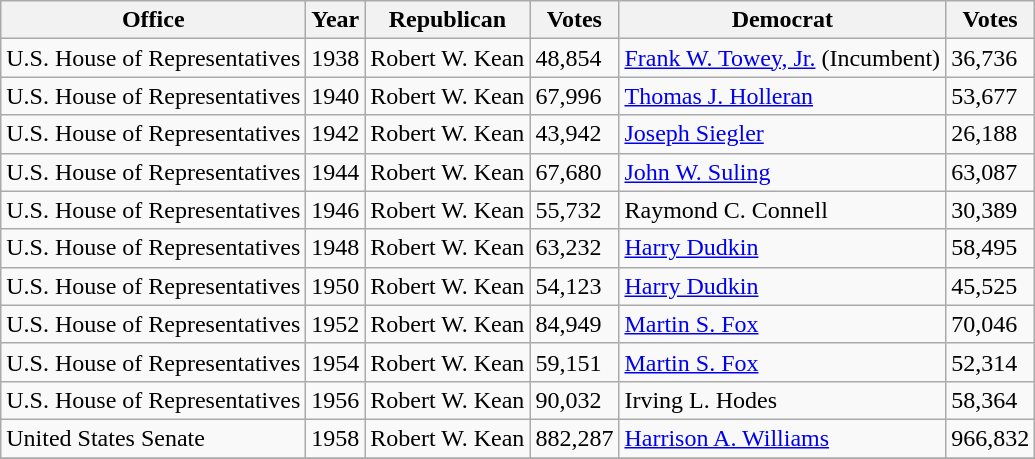<table class="wikitable">
<tr>
<th>Office</th>
<th>Year</th>
<th>Republican</th>
<th>Votes</th>
<th>Democrat</th>
<th>Votes</th>
</tr>
<tr>
<td>U.S. House of Representatives</td>
<td>1938</td>
<td>Robert W. Kean</td>
<td>48,854</td>
<td><a href='#'>Frank W. Towey, Jr.</a> (Incumbent)</td>
<td>36,736</td>
</tr>
<tr>
<td>U.S. House of Representatives</td>
<td>1940</td>
<td>Robert W. Kean</td>
<td>67,996</td>
<td><a href='#'>Thomas J. Holleran</a></td>
<td>53,677</td>
</tr>
<tr>
<td>U.S. House of Representatives</td>
<td>1942</td>
<td>Robert W. Kean</td>
<td>43,942</td>
<td><a href='#'>Joseph Siegler</a></td>
<td>26,188</td>
</tr>
<tr>
<td>U.S. House of Representatives</td>
<td>1944</td>
<td>Robert W. Kean</td>
<td>67,680</td>
<td><a href='#'>John W. Suling</a></td>
<td>63,087</td>
</tr>
<tr>
<td>U.S. House of Representatives</td>
<td>1946</td>
<td>Robert W. Kean</td>
<td>55,732</td>
<td>Raymond C. Connell</td>
<td>30,389</td>
</tr>
<tr>
<td>U.S. House of Representatives</td>
<td>1948</td>
<td>Robert W. Kean</td>
<td>63,232</td>
<td><a href='#'>Harry Dudkin</a></td>
<td>58,495</td>
</tr>
<tr>
<td>U.S. House of Representatives</td>
<td>1950</td>
<td>Robert W. Kean</td>
<td>54,123</td>
<td><a href='#'>Harry Dudkin</a></td>
<td>45,525</td>
</tr>
<tr>
<td>U.S. House of Representatives</td>
<td>1952</td>
<td>Robert W. Kean</td>
<td>84,949</td>
<td><a href='#'>Martin S. Fox</a></td>
<td>70,046</td>
</tr>
<tr>
<td>U.S. House of Representatives</td>
<td>1954</td>
<td>Robert W. Kean</td>
<td>59,151</td>
<td><a href='#'>Martin S. Fox</a></td>
<td>52,314</td>
</tr>
<tr>
<td>U.S. House of Representatives</td>
<td>1956</td>
<td>Robert W. Kean</td>
<td>90,032</td>
<td>Irving L. Hodes</td>
<td>58,364</td>
</tr>
<tr>
<td>United States Senate</td>
<td>1958</td>
<td>Robert W. Kean</td>
<td>882,287</td>
<td><a href='#'>Harrison A. Williams</a></td>
<td>966,832</td>
</tr>
<tr>
</tr>
</table>
